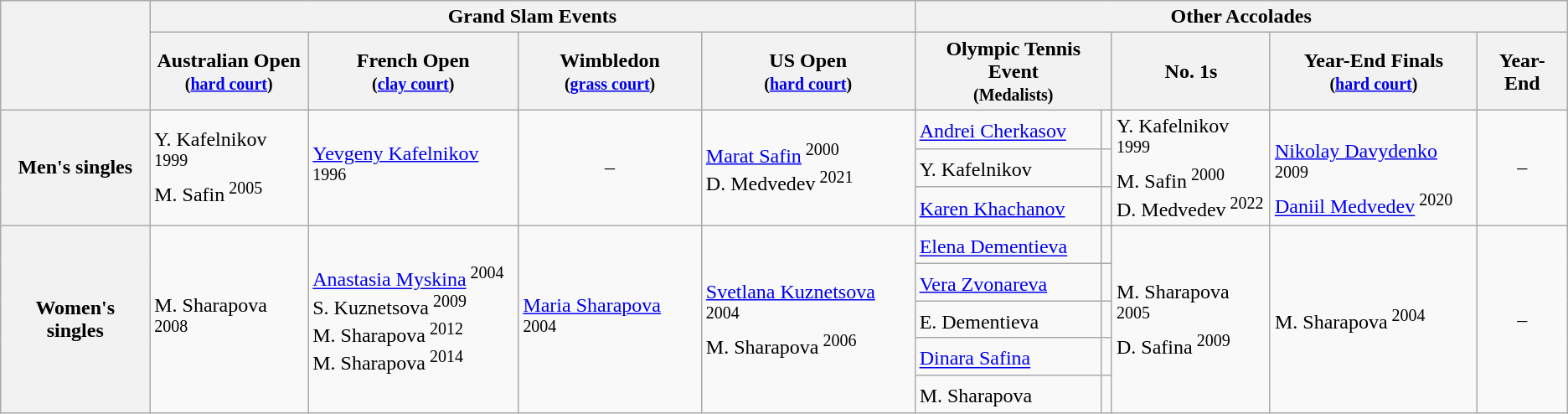<table class="wikitable">
<tr>
<th rowspan="2"></th>
<th colspan="4">Grand Slam Events</th>
<th colspan="5">Other Accolades</th>
</tr>
<tr>
<th>Australian Open<br><small>(<a href='#'>hard court</a>)</small></th>
<th>French Open<br><small>(<a href='#'>clay court</a>)</small></th>
<th>Wimbledon<br><small>(<a href='#'>grass court</a>)</small></th>
<th>US Open<br><small>(<a href='#'>hard court</a>)</small></th>
<th colspan="2">Olympic Tennis Event<br><small>(Medalists)</small></th>
<th>No. 1s</th>
<th>Year-End Finals<br><small>(<a href='#'>hard court</a>)</small></th>
<th>Year-End </th>
</tr>
<tr>
<th rowspan="3">Men's singles</th>
<td rowspan="3">Y. Kafelnikov<sup> 1999</sup><br>M. Safin<sup> 2005</sup></td>
<td rowspan="3"><a href='#'>Yevgeny Kafelnikov</a><sup> 1996</sup></td>
<td align="center"rowspan="3">–</td>
<td rowspan="3"><a href='#'>Marat Safin</a><sup> 2000</sup><br>D. Medvedev<sup> 2021</sup></td>
<td><a href='#'>Andrei Cherkasov</a><sup>  </sup></td>
<td></td>
<td rowspan="3">Y. Kafelnikov<sup> 1999</sup><br>M. Safin<sup> 2000</sup><br>D. Medvedev<sup> 2022</sup></td>
<td rowspan="3"><br><a href='#'>Nikolay Davydenko</a><sup> 2009</sup><br><a href='#'>Daniil Medvedev</a><sup> 2020</sup></td>
<td align="center" rowspan="3">–</td>
</tr>
<tr>
<td>Y. Kafelnikov<sup>  </sup></td>
<td></td>
</tr>
<tr>
<td><a href='#'>Karen Khachanov</a><sup>  </sup></td>
<td></td>
</tr>
<tr>
<th rowspan="5">Women's singles</th>
<td rowspan="5">M. Sharapova<sup> 2008</sup></td>
<td rowspan="5"><a href='#'>Anastasia Myskina</a><sup> 2004</sup><br>S. Kuznetsova<sup> 2009</sup><br>M. Sharapova<sup> 2012</sup><br>M. Sharapova<sup> 2014</sup></td>
<td rowspan="5"><a href='#'>Maria Sharapova</a><sup> 2004</sup></td>
<td rowspan="5"><a href='#'>Svetlana Kuznetsova</a><sup> 2004</sup><br>M. Sharapova<sup> 2006</sup></td>
<td><a href='#'>Elena Dementieva</a><sup>  </sup></td>
<td></td>
<td rowspan="5">M. Sharapova<sup> 2005</sup><br>D. Safina<sup> 2009</sup></td>
<td rowspan="5">M. Sharapova<sup> 2004</sup></td>
<td align="center" rowspan="5">–</td>
</tr>
<tr>
<td><a href='#'>Vera Zvonareva</a><sup>  </sup></td>
<td></td>
</tr>
<tr>
<td>E. Dementieva<sup>  </sup></td>
<td></td>
</tr>
<tr>
<td><a href='#'>Dinara Safina</a><sup>  </sup></td>
<td></td>
</tr>
<tr>
<td>M. Sharapova<sup>  </sup></td>
<td></td>
</tr>
</table>
